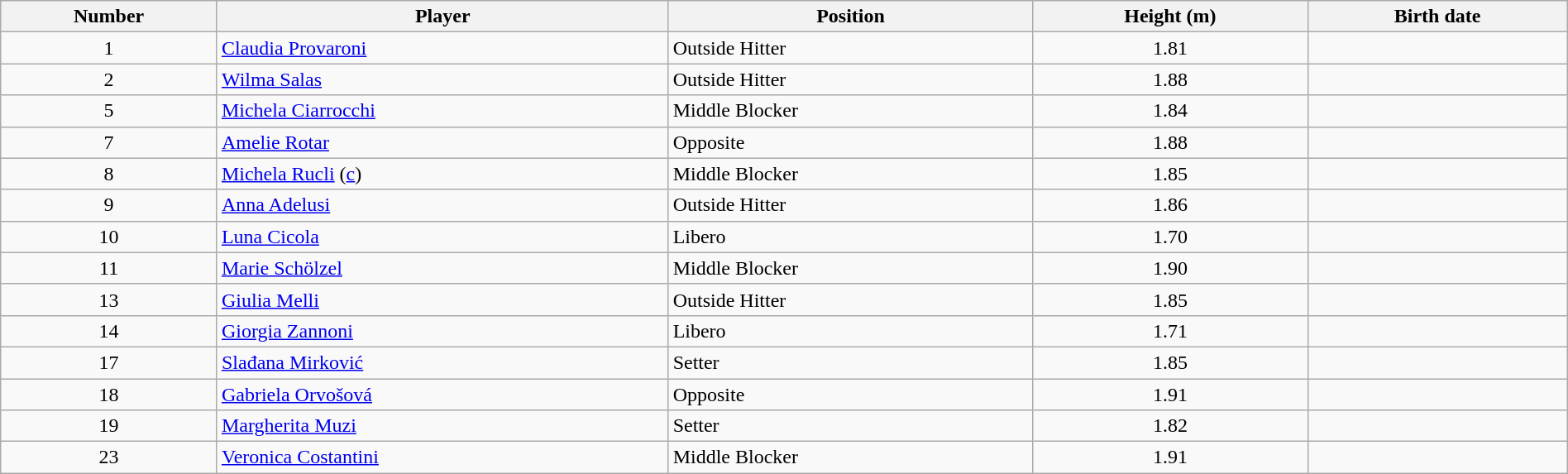<table class="wikitable" style="width:100%;">
<tr>
<th>Number</th>
<th>Player</th>
<th>Position</th>
<th>Height (m)</th>
<th>Birth date</th>
</tr>
<tr>
<td align=center>1</td>
<td> <a href='#'>Claudia Provaroni</a></td>
<td>Outside Hitter</td>
<td align=center>1.81</td>
<td></td>
</tr>
<tr>
<td align=center>2</td>
<td> <a href='#'>Wilma Salas</a></td>
<td>Outside Hitter</td>
<td align=center>1.88</td>
<td></td>
</tr>
<tr>
<td align=center>5</td>
<td> <a href='#'>Michela Ciarrocchi</a></td>
<td>Middle Blocker</td>
<td align=center>1.84</td>
<td></td>
</tr>
<tr>
<td align=center>7</td>
<td> <a href='#'>Amelie Rotar</a></td>
<td>Opposite</td>
<td align=center>1.88</td>
<td></td>
</tr>
<tr>
<td align=center>8</td>
<td> <a href='#'>Michela Rucli</a> (<a href='#'>c</a>)</td>
<td>Middle Blocker</td>
<td align=center>1.85</td>
<td></td>
</tr>
<tr>
<td align=center>9</td>
<td> <a href='#'>Anna Adelusi</a></td>
<td>Outside Hitter</td>
<td align=center>1.86</td>
<td></td>
</tr>
<tr>
<td align=center>10</td>
<td> <a href='#'>Luna Cicola</a></td>
<td>Libero</td>
<td align=center>1.70</td>
<td></td>
</tr>
<tr>
<td align=center>11</td>
<td> <a href='#'>Marie Schölzel</a></td>
<td>Middle Blocker</td>
<td align=center>1.90</td>
<td></td>
</tr>
<tr>
<td align=center>13</td>
<td> <a href='#'>Giulia Melli</a></td>
<td>Outside Hitter</td>
<td align=center>1.85</td>
<td></td>
</tr>
<tr>
<td align=center>14</td>
<td> <a href='#'>Giorgia Zannoni</a></td>
<td>Libero</td>
<td align=center>1.71</td>
<td></td>
</tr>
<tr>
<td align=center>17</td>
<td> <a href='#'>Slađana Mirković</a></td>
<td>Setter</td>
<td align=center>1.85</td>
<td></td>
</tr>
<tr>
<td align=center>18</td>
<td> <a href='#'>Gabriela Orvošová</a></td>
<td>Opposite</td>
<td align=center>1.91</td>
<td></td>
</tr>
<tr>
<td align=center>19</td>
<td> <a href='#'>Margherita Muzi</a></td>
<td>Setter</td>
<td align=center>1.82</td>
<td></td>
</tr>
<tr>
<td align=center>23</td>
<td> <a href='#'>Veronica Costantini</a></td>
<td>Middle Blocker</td>
<td align=center>1.91</td>
<td></td>
</tr>
</table>
